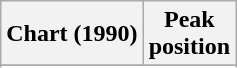<table class="wikitable sortable plainrowheaders" style="text-align:center">
<tr>
<th scope="col">Chart (1990)</th>
<th scope="col">Peak<br>position</th>
</tr>
<tr>
</tr>
<tr>
</tr>
</table>
